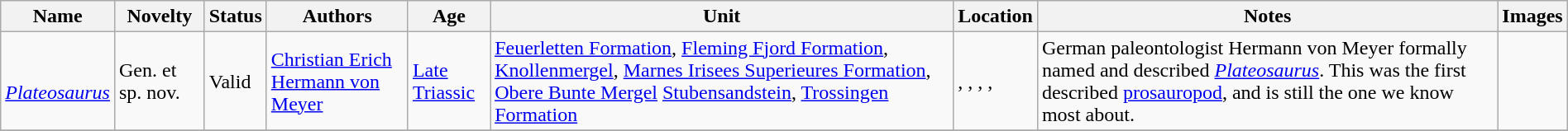<table class="wikitable sortable" align="center" width="100%">
<tr>
<th>Name</th>
<th>Novelty</th>
<th>Status</th>
<th>Authors</th>
<th>Age</th>
<th>Unit</th>
<th>Location</th>
<th>Notes</th>
<th>Images</th>
</tr>
<tr>
<td><br><em><a href='#'>Plateosaurus</a></em></td>
<td>Gen. et sp. nov.</td>
<td>Valid</td>
<td><a href='#'>Christian Erich Hermann von Meyer</a></td>
<td><a href='#'>Late Triassic</a></td>
<td><a href='#'>Feuerletten Formation</a>, <a href='#'>Fleming Fjord Formation</a>, <a href='#'>Knollenmergel</a>, <a href='#'>Marnes Irisees Superieures Formation</a>, <a href='#'>Obere Bunte Mergel</a> <a href='#'>Stubensandstein</a>, <a href='#'>Trossingen Formation</a></td>
<td>, , , , </td>
<td>German paleontologist Hermann von Meyer formally named and described <em><a href='#'>Plateosaurus</a></em>. This was the first described <a href='#'>prosauropod</a>, and is still the one we know most about.</td>
<td></td>
</tr>
<tr>
</tr>
</table>
